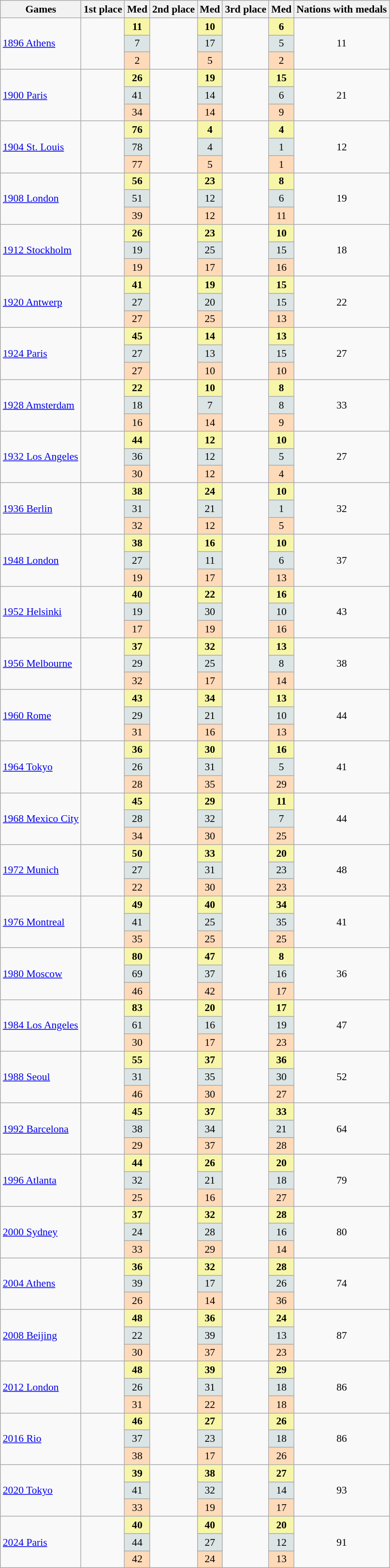<table class="wikitable" style="text-align:center; font-size:90%">
<tr>
<th>Games</th>
<th>1st place</th>
<th>Med</th>
<th>2nd place</th>
<th>Med</th>
<th>3rd place</th>
<th>Med</th>
<th>Nations with medals</th>
</tr>
<tr>
<td rowspan="3" align=left><a href='#'>1896 Athens</a> </td>
<td rowspan="3" align="left"></td>
<td style="background:#F7F6A8"><strong>11</strong></td>
<td rowspan="3" align=left></td>
<td style="background:#F7F6A8"><strong>10</strong></td>
<td rowspan="3" align=left></td>
<td style="background:#F7F6A8"><strong>6</strong></td>
<td rowspan="3">11</td>
</tr>
<tr>
<td style="background:#DCE5E5">7</td>
<td style="background:#DCE5E5">17</td>
<td style="background:#DCE5E5">5</td>
</tr>
<tr>
<td style="background:#FFDAB9">2</td>
<td style="background:#FFDAB9">5</td>
<td style="background:#FFDAB9">2</td>
</tr>
<tr>
<td rowspan="3" align=left><a href='#'>1900 Paris</a> </td>
<td rowspan="3" align="left"></td>
<td style="background:#F7F6A8"><strong>26</strong></td>
<td rowspan="3" align=left></td>
<td style="background:#F7F6A8"><strong>19</strong></td>
<td rowspan="3" align=left></td>
<td style="background:#F7F6A8"><strong>15</strong></td>
<td rowspan="3">21</td>
</tr>
<tr>
<td style="background:#DCE5E5">41</td>
<td style="background:#DCE5E5">14</td>
<td style="background:#DCE5E5">6</td>
</tr>
<tr>
<td style="background:#FFDAB9">34</td>
<td style="background:#FFDAB9">14</td>
<td style="background:#FFDAB9">9</td>
</tr>
<tr>
<td rowspan="3" align=left><a href='#'>1904 St. Louis</a> </td>
<td rowspan="3" align="left"></td>
<td style="background:#F7F6A8"><strong>76</strong></td>
<td rowspan="3" align=left></td>
<td style="background:#F7F6A8"><strong>4</strong></td>
<td rowspan="3" align=left></td>
<td style="background:#F7F6A8"><strong>4</strong></td>
<td rowspan="3">12</td>
</tr>
<tr>
<td style="background:#DCE5E5">78</td>
<td style="background:#DCE5E5">4</td>
<td style="background:#DCE5E5">1</td>
</tr>
<tr>
<td style="background:#FFDAB9">77</td>
<td style="background:#FFDAB9">5</td>
<td style="background:#FFDAB9">1</td>
</tr>
<tr>
<td rowspan="3" align=left><a href='#'>1908 London</a> </td>
<td rowspan="3" align="left"></td>
<td style="background:#F7F6A8"><strong>56</strong></td>
<td rowspan="3" align=left></td>
<td style="background:#F7F6A8"><strong>23</strong></td>
<td rowspan="3" align=left></td>
<td style="background:#F7F6A8"><strong>8</strong></td>
<td rowspan="3">19</td>
</tr>
<tr>
<td style="background:#DCE5E5">51</td>
<td style="background:#DCE5E5">12</td>
<td style="background:#DCE5E5">6</td>
</tr>
<tr>
<td style="background:#FFDAB9">39</td>
<td style="background:#FFDAB9">12</td>
<td style="background:#FFDAB9">11</td>
</tr>
<tr>
<td rowspan="3" align=left><a href='#'>1912 Stockholm</a> </td>
<td rowspan="3" align="left"></td>
<td style="background:#F7F6A8"><strong>26</strong></td>
<td rowspan="3" align=left></td>
<td style="background:#F7F6A8"><strong>23</strong></td>
<td rowspan="3" align=left></td>
<td style="background:#F7F6A8"><strong>10</strong></td>
<td rowspan="3">18</td>
</tr>
<tr>
<td style="background:#DCE5E5">19</td>
<td style="background:#DCE5E5">25</td>
<td style="background:#DCE5E5">15</td>
</tr>
<tr>
<td style="background:#FFDAB9">19</td>
<td style="background:#FFDAB9">17</td>
<td style="background:#FFDAB9">16</td>
</tr>
<tr>
<td rowspan="3" align=left><a href='#'>1920 Antwerp</a> </td>
<td rowspan="3" align="left"></td>
<td style="background:#F7F6A8"><strong>41</strong></td>
<td rowspan="3" align=left></td>
<td style="background:#F7F6A8"><strong>19</strong></td>
<td rowspan="3" align=left></td>
<td style="background:#F7F6A8"><strong>15</strong></td>
<td rowspan="3">22</td>
</tr>
<tr>
<td style="background:#DCE5E5">27</td>
<td style="background:#DCE5E5">20</td>
<td style="background:#DCE5E5">15</td>
</tr>
<tr>
<td style="background:#FFDAB9">27</td>
<td style="background:#FFDAB9">25</td>
<td style="background:#FFDAB9">13</td>
</tr>
<tr>
<td rowspan="3" align=left><a href='#'>1924 Paris</a> </td>
<td rowspan="3" align="left"></td>
<td style="background:#F7F6A8"><strong>45</strong></td>
<td rowspan="3" align=left></td>
<td style="background:#F7F6A8"><strong>14</strong></td>
<td rowspan="3" align=left></td>
<td style="background:#F7F6A8"><strong>13</strong></td>
<td rowspan="3">27</td>
</tr>
<tr>
<td style="background:#DCE5E5">27</td>
<td style="background:#DCE5E5">13</td>
<td style="background:#DCE5E5">15</td>
</tr>
<tr>
<td style="background:#FFDAB9">27</td>
<td style="background:#FFDAB9">10</td>
<td style="background:#FFDAB9">10</td>
</tr>
<tr>
<td rowspan="3" align=left><a href='#'>1928 Amsterdam</a> </td>
<td rowspan="3" align="left"></td>
<td style="background:#F7F6A8"><strong>22</strong></td>
<td rowspan="3" align=left></td>
<td style="background:#F7F6A8"><strong>10</strong></td>
<td rowspan="3" align=left></td>
<td style="background:#F7F6A8"><strong>8</strong></td>
<td rowspan="3">33</td>
</tr>
<tr>
<td style="background:#DCE5E5">18</td>
<td style="background:#DCE5E5">7</td>
<td style="background:#DCE5E5">8</td>
</tr>
<tr>
<td style="background:#FFDAB9">16</td>
<td style="background:#FFDAB9">14</td>
<td style="background:#FFDAB9">9</td>
</tr>
<tr>
<td rowspan="3" align=left><a href='#'>1932 Los Angeles</a> </td>
<td rowspan="3" align="left"></td>
<td style="background:#F7F6A8"><strong>44</strong></td>
<td rowspan="3" align=left></td>
<td style="background:#F7F6A8"><strong>12</strong></td>
<td rowspan="3" align=left></td>
<td style="background:#F7F6A8"><strong>10</strong></td>
<td rowspan="3">27</td>
</tr>
<tr>
<td style="background:#DCE5E5">36</td>
<td style="background:#DCE5E5">12</td>
<td style="background:#DCE5E5">5</td>
</tr>
<tr>
<td style="background:#FFDAB9">30</td>
<td style="background:#FFDAB9">12</td>
<td style="background:#FFDAB9">4</td>
</tr>
<tr>
<td rowspan="3" align=left><a href='#'>1936 Berlin</a> </td>
<td rowspan="3" align="left"></td>
<td style="background:#F7F6A8"><strong>38</strong></td>
<td rowspan="3" align=left></td>
<td style="background:#F7F6A8"><strong>24</strong></td>
<td rowspan="3" align=left></td>
<td style="background:#F7F6A8"><strong>10</strong></td>
<td rowspan="3">32</td>
</tr>
<tr>
<td style="background:#DCE5E5">31</td>
<td style="background:#DCE5E5">21</td>
<td style="background:#DCE5E5">1</td>
</tr>
<tr>
<td style="background:#FFDAB9">32</td>
<td style="background:#FFDAB9">12</td>
<td style="background:#FFDAB9">5</td>
</tr>
<tr>
<td rowspan="3" align=left><a href='#'>1948 London</a> </td>
<td rowspan="3" align="left"></td>
<td style="background:#F7F6A8"><strong>38</strong></td>
<td rowspan="3" align=left></td>
<td style="background:#F7F6A8"><strong>16</strong></td>
<td rowspan="3" align=left></td>
<td style="background:#F7F6A8"><strong>10</strong></td>
<td rowspan="3">37</td>
</tr>
<tr>
<td style="background:#DCE5E5">27</td>
<td style="background:#DCE5E5">11</td>
<td style="background:#DCE5E5">6</td>
</tr>
<tr>
<td style="background:#FFDAB9">19</td>
<td style="background:#FFDAB9">17</td>
<td style="background:#FFDAB9">13</td>
</tr>
<tr>
<td rowspan="3" align=left><a href='#'>1952 Helsinki</a> </td>
<td rowspan="3" align="left"></td>
<td style="background:#F7F6A8"><strong>40</strong></td>
<td rowspan="3" align=left></td>
<td style="background:#F7F6A8"><strong>22</strong></td>
<td rowspan="3" align=left></td>
<td style="background:#F7F6A8"><strong>16</strong></td>
<td rowspan="3">43</td>
</tr>
<tr>
<td style="background:#DCE5E5">19</td>
<td style="background:#DCE5E5">30</td>
<td style="background:#DCE5E5">10</td>
</tr>
<tr>
<td style="background:#FFDAB9">17</td>
<td style="background:#FFDAB9">19</td>
<td style="background:#FFDAB9">16</td>
</tr>
<tr>
<td rowspan="3" align=left><a href='#'>1956 Melbourne</a> </td>
<td rowspan="3" align="left"></td>
<td style="background:#F7F6A8"><strong>37</strong></td>
<td rowspan="3" align=left></td>
<td style="background:#F7F6A8"><strong>32</strong></td>
<td rowspan="3" align=left></td>
<td style="background:#F7F6A8"><strong>13</strong></td>
<td rowspan="3">38</td>
</tr>
<tr>
<td style="background:#DCE5E5">29</td>
<td style="background:#DCE5E5">25</td>
<td style="background:#DCE5E5">8</td>
</tr>
<tr>
<td style="background:#FFDAB9">32</td>
<td style="background:#FFDAB9">17</td>
<td style="background:#FFDAB9">14</td>
</tr>
<tr>
<td rowspan="3" align=left><a href='#'>1960 Rome</a> </td>
<td rowspan="3" align="left"></td>
<td style="background:#F7F6A8"><strong>43</strong></td>
<td rowspan="3" align=left></td>
<td style="background:#F7F6A8"><strong>34</strong></td>
<td rowspan="3" align=left></td>
<td style="background:#F7F6A8"><strong>13</strong></td>
<td rowspan="3">44</td>
</tr>
<tr>
<td style="background:#DCE5E5">29</td>
<td style="background:#DCE5E5">21</td>
<td style="background:#DCE5E5">10</td>
</tr>
<tr>
<td style="background:#FFDAB9">31</td>
<td style="background:#FFDAB9">16</td>
<td style="background:#FFDAB9">13</td>
</tr>
<tr>
<td rowspan="3" align=left><a href='#'>1964 Tokyo</a> </td>
<td rowspan="3" align="left"></td>
<td style="background:#F7F6A8"><strong>36</strong></td>
<td rowspan="3" align=left></td>
<td style="background:#F7F6A8"><strong>30</strong></td>
<td rowspan="3" align=left></td>
<td style="background:#F7F6A8"><strong>16</strong></td>
<td rowspan="3">41</td>
</tr>
<tr>
<td style="background:#DCE5E5">26</td>
<td style="background:#DCE5E5">31</td>
<td style="background:#DCE5E5">5</td>
</tr>
<tr>
<td style="background:#FFDAB9">28</td>
<td style="background:#FFDAB9">35</td>
<td style="background:#FFDAB9">29</td>
</tr>
<tr>
<td rowspan="3" align=left><a href='#'>1968 Mexico City</a> </td>
<td rowspan="3" align="left"></td>
<td style="background:#F7F6A8"><strong>45</strong></td>
<td rowspan="3" align=left></td>
<td style="background:#F7F6A8"><strong>29</strong></td>
<td rowspan="3" align=left></td>
<td style="background:#F7F6A8"><strong>11</strong></td>
<td rowspan="3">44</td>
</tr>
<tr>
<td style="background:#DCE5E5">28</td>
<td style="background:#DCE5E5">32</td>
<td style="background:#DCE5E5">7</td>
</tr>
<tr>
<td style="background:#FFDAB9">34</td>
<td style="background:#FFDAB9">30</td>
<td style="background:#FFDAB9">25</td>
</tr>
<tr>
<td rowspan="3" align=left><a href='#'>1972 Munich</a> </td>
<td rowspan="3" align="left"></td>
<td style="background:#F7F6A8"><strong>50</strong></td>
<td rowspan="3" align=left></td>
<td style="background:#F7F6A8"><strong>33</strong></td>
<td rowspan="3" align=left></td>
<td style="background:#F7F6A8"><strong>20</strong></td>
<td rowspan="3">48</td>
</tr>
<tr>
<td style="background:#DCE5E5">27</td>
<td style="background:#DCE5E5">31</td>
<td style="background:#DCE5E5">23</td>
</tr>
<tr>
<td style="background:#FFDAB9">22</td>
<td style="background:#FFDAB9">30</td>
<td style="background:#FFDAB9">23</td>
</tr>
<tr>
<td rowspan="3" align=left><a href='#'>1976 Montreal</a> </td>
<td rowspan="3" align="left"></td>
<td style="background:#F7F6A8"><strong>49</strong></td>
<td rowspan="3" align=left></td>
<td style="background:#F7F6A8"><strong>40</strong></td>
<td rowspan="3" align=left></td>
<td style="background:#F7F6A8"><strong>34</strong></td>
<td rowspan="3">41</td>
</tr>
<tr>
<td style="background:#DCE5E5">41</td>
<td style="background:#DCE5E5">25</td>
<td style="background:#DCE5E5">35</td>
</tr>
<tr>
<td style="background:#FFDAB9">35</td>
<td style="background:#FFDAB9">25</td>
<td style="background:#FFDAB9">25</td>
</tr>
<tr>
<td rowspan="3" align=left><a href='#'>1980 Moscow</a> </td>
<td rowspan="3" align="left"></td>
<td style="background:#F7F6A8"><strong>80</strong></td>
<td rowspan="3" align=left></td>
<td style="background:#F7F6A8"><strong>47</strong></td>
<td rowspan="3" align=left></td>
<td style="background:#F7F6A8"><strong>8</strong></td>
<td rowspan="3">36</td>
</tr>
<tr>
<td style="background:#DCE5E5">69</td>
<td style="background:#DCE5E5">37</td>
<td style="background:#DCE5E5">16</td>
</tr>
<tr>
<td style="background:#FFDAB9">46</td>
<td style="background:#FFDAB9">42</td>
<td style="background:#FFDAB9">17</td>
</tr>
<tr>
<td rowspan="3" align=left><a href='#'>1984 Los Angeles</a> </td>
<td rowspan="3" align="left"></td>
<td style="background:#F7F6A8"><strong>83</strong></td>
<td rowspan="3" align=left></td>
<td style="background:#F7F6A8"><strong>20</strong></td>
<td rowspan="3" align=left></td>
<td style="background:#F7F6A8"><strong>17</strong></td>
<td rowspan="3">47</td>
</tr>
<tr>
<td style="background:#DCE5E5">61</td>
<td style="background:#DCE5E5">16</td>
<td style="background:#DCE5E5">19</td>
</tr>
<tr>
<td style="background:#FFDAB9">30</td>
<td style="background:#FFDAB9">17</td>
<td style="background:#FFDAB9">23</td>
</tr>
<tr>
<td rowspan="3" align=left><a href='#'>1988 Seoul</a> </td>
<td rowspan="3" align="left"></td>
<td style="background:#F7F6A8"><strong>55</strong></td>
<td rowspan="3" align=left></td>
<td style="background:#F7F6A8"><strong>37</strong></td>
<td rowspan="3" align=left></td>
<td style="background:#F7F6A8"><strong>36</strong></td>
<td rowspan="3">52</td>
</tr>
<tr>
<td style="background:#DCE5E5">31</td>
<td style="background:#DCE5E5">35</td>
<td style="background:#DCE5E5">30</td>
</tr>
<tr>
<td style="background:#FFDAB9">46</td>
<td style="background:#FFDAB9">30</td>
<td style="background:#FFDAB9">27</td>
</tr>
<tr>
<td rowspan="3" align=left><a href='#'>1992 Barcelona</a> </td>
<td rowspan="3" align="left"></td>
<td style="background:#F7F6A8"><strong>45</strong></td>
<td rowspan="3" align=left></td>
<td style="background:#F7F6A8"><strong>37</strong></td>
<td rowspan="3" align=left></td>
<td style="background:#F7F6A8"><strong>33</strong></td>
<td rowspan="3">64</td>
</tr>
<tr>
<td style="background:#DCE5E5">38</td>
<td style="background:#DCE5E5">34</td>
<td style="background:#DCE5E5">21</td>
</tr>
<tr>
<td style="background:#FFDAB9">29</td>
<td style="background:#FFDAB9">37</td>
<td style="background:#FFDAB9">28</td>
</tr>
<tr>
<td rowspan="3" align=left><a href='#'>1996 Atlanta</a> </td>
<td rowspan="3" align="left"></td>
<td style="background:#F7F6A8"><strong>44</strong></td>
<td rowspan="3" align=left></td>
<td style="background:#F7F6A8"><strong>26</strong></td>
<td rowspan="3" align=left></td>
<td style="background:#F7F6A8"><strong>20</strong></td>
<td rowspan="3">79</td>
</tr>
<tr>
<td style="background:#DCE5E5">32</td>
<td style="background:#DCE5E5">21</td>
<td style="background:#DCE5E5">18</td>
</tr>
<tr>
<td style="background:#FFDAB9">25</td>
<td style="background:#FFDAB9">16</td>
<td style="background:#FFDAB9">27</td>
</tr>
<tr>
<td rowspan="3" align=left><a href='#'>2000 Sydney</a> </td>
<td rowspan="3" align="left"></td>
<td style="background:#F7F6A8"><strong>37</strong></td>
<td rowspan="3" align=left></td>
<td style="background:#F7F6A8"><strong>32</strong></td>
<td rowspan="3" align=left></td>
<td style="background:#F7F6A8"><strong>28</strong></td>
<td rowspan="3">80</td>
</tr>
<tr>
<td style="background:#DCE5E5">24</td>
<td style="background:#DCE5E5">28</td>
<td style="background:#DCE5E5">16</td>
</tr>
<tr>
<td style="background:#FFDAB9">33</td>
<td style="background:#FFDAB9">29</td>
<td style="background:#FFDAB9">14</td>
</tr>
<tr>
<td rowspan="3" align=left><a href='#'>2004 Athens</a> </td>
<td rowspan="3" align="left"></td>
<td style="background:#F7F6A8"><strong>36</strong></td>
<td rowspan="3" align=left></td>
<td style="background:#F7F6A8"><strong>32</strong></td>
<td rowspan="3" align=left></td>
<td style="background:#F7F6A8"><strong>28</strong></td>
<td rowspan="3">74</td>
</tr>
<tr>
<td style="background:#DCE5E5">39</td>
<td style="background:#DCE5E5">17</td>
<td style="background:#DCE5E5">26</td>
</tr>
<tr>
<td style="background:#FFDAB9">26</td>
<td style="background:#FFDAB9">14</td>
<td style="background:#FFDAB9">36</td>
</tr>
<tr>
<td rowspan="3" align=left><a href='#'>2008 Beijing</a> </td>
<td rowspan="3" align="left"></td>
<td style="background:#F7F6A8"><strong>48</strong></td>
<td rowspan="3" align=left></td>
<td style="background:#F7F6A8"><strong>36</strong></td>
<td rowspan="3" align=left></td>
<td style="background:#F7F6A8"><strong>24</strong></td>
<td rowspan="3">87</td>
</tr>
<tr>
<td style="background:#DCE5E5">22</td>
<td style="background:#DCE5E5">39</td>
<td style="background:#DCE5E5">13</td>
</tr>
<tr>
<td style="background:#FFDAB9">30</td>
<td style="background:#FFDAB9">37</td>
<td style="background:#FFDAB9">23</td>
</tr>
<tr>
<td rowspan="3" align=left><a href='#'>2012 London</a> </td>
<td rowspan="3" align="left"></td>
<td style="background:#F7F6A8"><strong>48</strong></td>
<td rowspan="3" align=left></td>
<td style="background:#F7F6A8"><strong>39</strong></td>
<td rowspan="3" align=left></td>
<td style="background:#F7F6A8"><strong>29</strong></td>
<td rowspan="3">86</td>
</tr>
<tr>
<td style="background:#DCE5E5">26</td>
<td style="background:#DCE5E5">31</td>
<td style="background:#DCE5E5">18</td>
</tr>
<tr>
<td style="background:#FFDAB9">31</td>
<td style="background:#FFDAB9">22</td>
<td style="background:#FFDAB9">18</td>
</tr>
<tr>
<td rowspan="3" align=left><a href='#'>2016 Rio</a> </td>
<td rowspan="3" align="left"></td>
<td style="background:#F7F6A8"><strong>46</strong></td>
<td rowspan="3" align=left></td>
<td style="background:#F7F6A8"><strong>27</strong></td>
<td rowspan="3" align=left></td>
<td style="background:#F7F6A8"><strong>26</strong></td>
<td rowspan="3">86</td>
</tr>
<tr>
<td style="background:#DCE5E5">37</td>
<td style="background:#DCE5E5">23</td>
<td style="background:#DCE5E5">18</td>
</tr>
<tr>
<td style="background:#FFDAB9">38</td>
<td style="background:#FFDAB9">17</td>
<td style="background:#FFDAB9">26</td>
</tr>
<tr>
<td rowspan="3" align=left><a href='#'>2020 Tokyo</a> </td>
<td rowspan="3" align="left"></td>
<td style="background:#F7F6A8"><strong>39</strong></td>
<td rowspan="3" align="left"></td>
<td style="background:#F7F6A8"><strong>38</strong></td>
<td rowspan="3" align=left></td>
<td style="background:#F7F6A8"><strong>27</strong></td>
<td rowspan="3">93</td>
</tr>
<tr>
<td style="background:#DCE5E5">41</td>
<td style="background:#DCE5E5">32</td>
<td style="background:#DCE5E5">14</td>
</tr>
<tr>
<td style="background:#FFDAB9">33</td>
<td style="background:#FFDAB9">19</td>
<td style="background:#FFDAB9">17</td>
</tr>
<tr>
<td rowspan="3" align=left><a href='#'>2024 Paris</a> </td>
<td rowspan="3" align=left></td>
<td style="background:#F7F6A8"><strong>40</strong></td>
<td rowspan="3" align=left></td>
<td style="background:#F7F6A8"><strong>40</strong></td>
<td rowspan="3" align="left"></td>
<td style="background:#F7F6A8"><strong>20</strong></td>
<td rowspan="3">91</td>
</tr>
<tr>
<td style="background:#DCE5E5">44</td>
<td style="background:#DCE5E5">27</td>
<td style="background:#DCE5E5">12</td>
</tr>
<tr>
<td style="background:#FFDAB9">42</td>
<td style="background:#FFDAB9">24</td>
<td style="background:#FFDAB9">13<br></td>
</tr>
</table>
